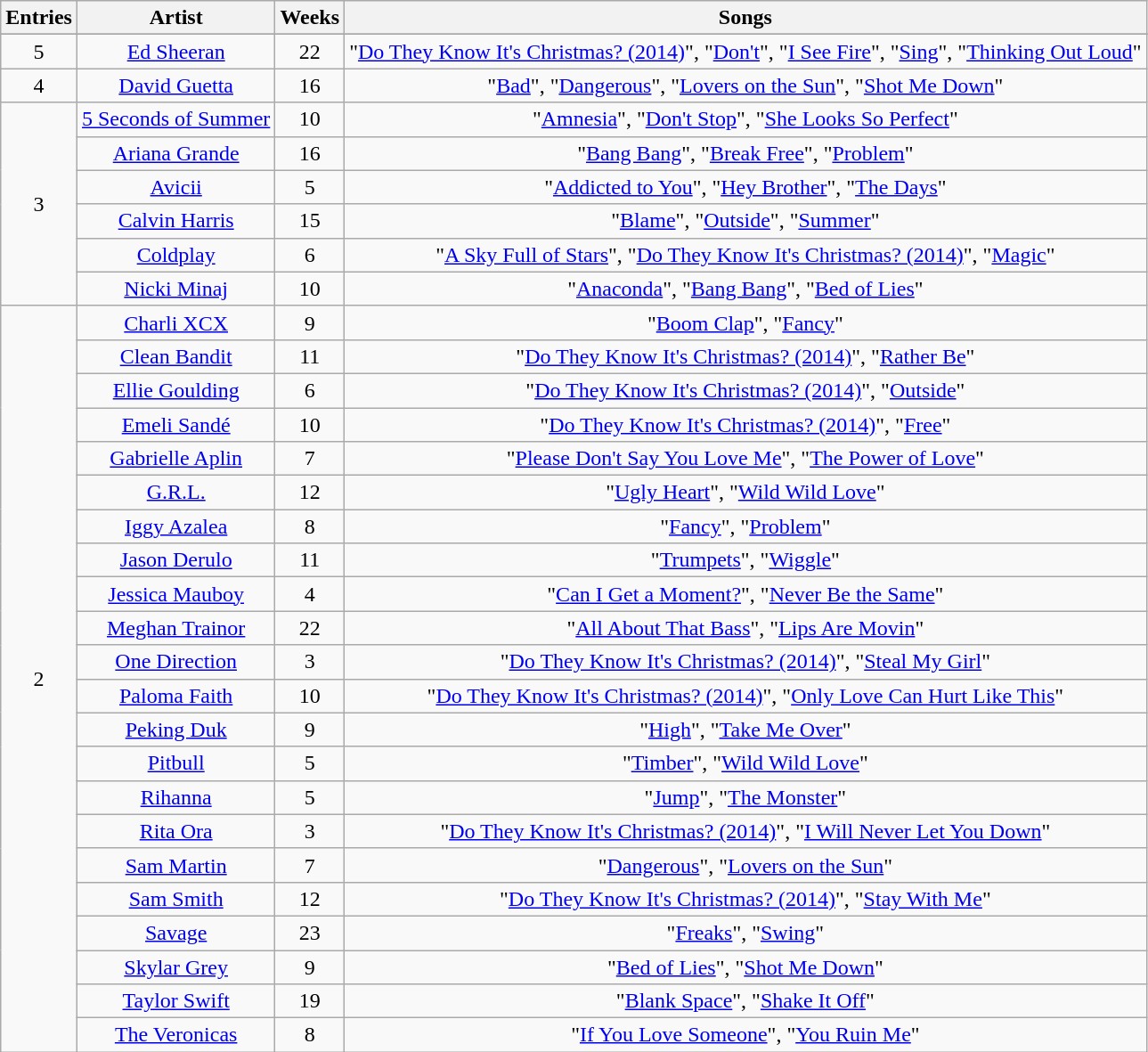<table class="wikitable sortable" style="text-align: center;">
<tr>
<th>Entries</th>
<th>Artist</th>
<th>Weeks</th>
<th>Songs</th>
</tr>
<tr>
</tr>
<tr>
<td rowspan="1" style="text-align:center">5</td>
<td><a href='#'>Ed Sheeran</a></td>
<td>22</td>
<td>"<a href='#'>Do They Know It's Christmas? (2014)</a>", "<a href='#'>Don't</a>", "<a href='#'>I See Fire</a>", "<a href='#'>Sing</a>", "<a href='#'>Thinking Out Loud</a>"</td>
</tr>
<tr>
<td rowspan="1" style="text-align:center">4</td>
<td><a href='#'>David Guetta</a></td>
<td>16</td>
<td>"<a href='#'>Bad</a>", "<a href='#'>Dangerous</a>", "<a href='#'>Lovers on the Sun</a>", "<a href='#'>Shot Me Down</a>"</td>
</tr>
<tr>
<td rowspan="6" style="text-align:center">3</td>
<td><a href='#'>5 Seconds of Summer</a></td>
<td>10</td>
<td>"<a href='#'>Amnesia</a>", "<a href='#'>Don't Stop</a>", "<a href='#'>She Looks So Perfect</a>"</td>
</tr>
<tr>
<td><a href='#'>Ariana Grande</a></td>
<td>16</td>
<td>"<a href='#'>Bang Bang</a>", "<a href='#'>Break Free</a>", "<a href='#'>Problem</a>"</td>
</tr>
<tr>
<td><a href='#'>Avicii</a></td>
<td>5</td>
<td>"<a href='#'>Addicted to You</a>", "<a href='#'>Hey Brother</a>", "<a href='#'>The Days</a>"</td>
</tr>
<tr>
<td><a href='#'>Calvin Harris</a></td>
<td>15</td>
<td>"<a href='#'>Blame</a>", "<a href='#'>Outside</a>", "<a href='#'>Summer</a>"</td>
</tr>
<tr>
<td><a href='#'>Coldplay</a></td>
<td>6</td>
<td>"<a href='#'>A Sky Full of Stars</a>", "<a href='#'>Do They Know It's Christmas? (2014)</a>", "<a href='#'>Magic</a>"</td>
</tr>
<tr>
<td><a href='#'>Nicki Minaj</a></td>
<td>10</td>
<td>"<a href='#'>Anaconda</a>", "<a href='#'>Bang Bang</a>", "<a href='#'>Bed of Lies</a>"</td>
</tr>
<tr>
<td rowspan="22" style="text-align:center">2</td>
<td><a href='#'>Charli XCX</a></td>
<td>9</td>
<td>"<a href='#'>Boom Clap</a>", "<a href='#'>Fancy</a>"</td>
</tr>
<tr>
<td><a href='#'>Clean Bandit</a></td>
<td>11</td>
<td>"<a href='#'>Do They Know It's Christmas? (2014)</a>", "<a href='#'>Rather Be</a>"</td>
</tr>
<tr>
<td><a href='#'>Ellie Goulding</a></td>
<td>6</td>
<td>"<a href='#'>Do They Know It's Christmas? (2014)</a>", "<a href='#'>Outside</a>"</td>
</tr>
<tr>
<td><a href='#'>Emeli Sandé</a></td>
<td>10</td>
<td>"<a href='#'>Do They Know It's Christmas? (2014)</a>", "<a href='#'>Free</a>"</td>
</tr>
<tr>
<td><a href='#'>Gabrielle Aplin</a></td>
<td>7</td>
<td>"<a href='#'>Please Don't Say You Love Me</a>", "<a href='#'>The Power of Love</a>"</td>
</tr>
<tr>
<td><a href='#'>G.R.L.</a></td>
<td>12</td>
<td>"<a href='#'>Ugly Heart</a>", "<a href='#'>Wild Wild Love</a>"</td>
</tr>
<tr>
<td><a href='#'>Iggy Azalea</a></td>
<td>8</td>
<td>"<a href='#'>Fancy</a>", "<a href='#'>Problem</a>"</td>
</tr>
<tr>
<td><a href='#'>Jason Derulo</a></td>
<td>11</td>
<td>"<a href='#'>Trumpets</a>", "<a href='#'>Wiggle</a>"</td>
</tr>
<tr>
<td><a href='#'>Jessica Mauboy</a></td>
<td>4</td>
<td>"<a href='#'>Can I Get a Moment?</a>", "<a href='#'>Never Be the Same</a>"</td>
</tr>
<tr>
<td><a href='#'>Meghan Trainor</a></td>
<td>22</td>
<td>"<a href='#'>All About That Bass</a>", "<a href='#'>Lips Are Movin</a>"</td>
</tr>
<tr>
<td><a href='#'>One Direction</a></td>
<td>3</td>
<td>"<a href='#'>Do They Know It's Christmas? (2014)</a>", "<a href='#'>Steal My Girl</a>"</td>
</tr>
<tr>
<td><a href='#'>Paloma Faith</a></td>
<td>10</td>
<td>"<a href='#'>Do They Know It's Christmas? (2014)</a>", "<a href='#'>Only Love Can Hurt Like This</a>"</td>
</tr>
<tr>
<td><a href='#'>Peking Duk</a></td>
<td>9</td>
<td>"<a href='#'>High</a>", "<a href='#'>Take Me Over</a>"</td>
</tr>
<tr>
<td><a href='#'>Pitbull</a></td>
<td>5</td>
<td>"<a href='#'>Timber</a>", "<a href='#'>Wild Wild Love</a>"</td>
</tr>
<tr>
<td><a href='#'>Rihanna</a></td>
<td>5</td>
<td>"<a href='#'>Jump</a>", "<a href='#'>The Monster</a>"</td>
</tr>
<tr>
<td><a href='#'>Rita Ora</a></td>
<td>3</td>
<td>"<a href='#'>Do They Know It's Christmas? (2014)</a>", "<a href='#'>I Will Never Let You Down</a>"</td>
</tr>
<tr>
<td><a href='#'>Sam Martin</a></td>
<td>7</td>
<td>"<a href='#'>Dangerous</a>", "<a href='#'>Lovers on the Sun</a>"</td>
</tr>
<tr>
<td><a href='#'>Sam Smith</a></td>
<td>12</td>
<td>"<a href='#'>Do They Know It's Christmas? (2014)</a>", "<a href='#'>Stay With Me</a>"</td>
</tr>
<tr>
<td><a href='#'>Savage</a></td>
<td>23</td>
<td>"<a href='#'>Freaks</a>", "<a href='#'>Swing</a>"</td>
</tr>
<tr>
<td><a href='#'>Skylar Grey</a></td>
<td>9</td>
<td>"<a href='#'>Bed of Lies</a>", "<a href='#'>Shot Me Down</a>"</td>
</tr>
<tr>
<td><a href='#'>Taylor Swift</a></td>
<td>19</td>
<td>"<a href='#'>Blank Space</a>", "<a href='#'>Shake It Off</a>"</td>
</tr>
<tr>
<td><a href='#'>The Veronicas</a></td>
<td>8</td>
<td>"<a href='#'>If You Love Someone</a>", "<a href='#'>You Ruin Me</a>"</td>
</tr>
</table>
